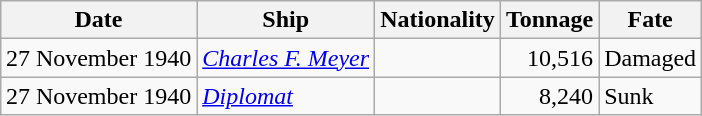<table class="wikitable sortable" style="margin: 1em auto 1em auto;">
<tr>
<th>Date</th>
<th>Ship</th>
<th>Nationality</th>
<th>Tonnage</th>
<th>Fate</th>
</tr>
<tr>
<td align="right">27 November 1940</td>
<td align="left"><a href='#'><em>Charles F. Meyer</em></a></td>
<td align="left"></td>
<td align="right">10,516</td>
<td align="left">Damaged</td>
</tr>
<tr>
<td align="right">27 November 1940</td>
<td align="left"><a href='#'><em>Diplomat</em></a></td>
<td align="left"></td>
<td align="right">8,240</td>
<td align="left">Sunk</td>
</tr>
</table>
